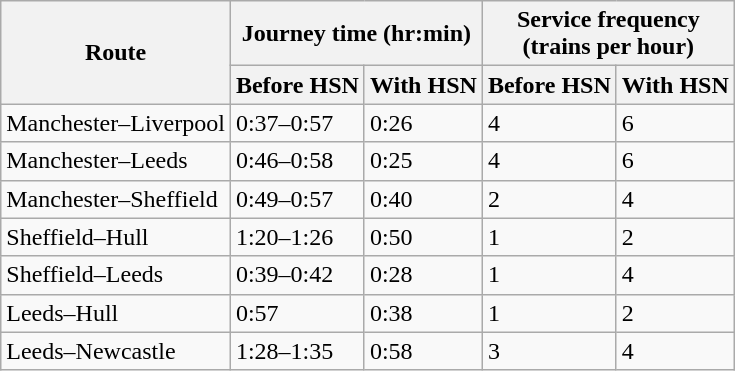<table class="wikitable">
<tr>
<th rowspan=2>Route</th>
<th colspan=2>Journey time (hr:min)</th>
<th colspan=2>Service frequency<br>(trains per hour)</th>
</tr>
<tr>
<th>Before HSN</th>
<th>With HSN</th>
<th>Before HSN</th>
<th>With HSN</th>
</tr>
<tr>
<td>Manchester–Liverpool</td>
<td>0:37–0:57</td>
<td>0:26</td>
<td>4</td>
<td>6</td>
</tr>
<tr>
<td>Manchester–Leeds</td>
<td>0:46–0:58</td>
<td>0:25</td>
<td>4</td>
<td>6</td>
</tr>
<tr>
<td>Manchester–Sheffield</td>
<td>0:49–0:57</td>
<td>0:40</td>
<td>2</td>
<td>4</td>
</tr>
<tr>
<td>Sheffield–Hull</td>
<td>1:20–1:26</td>
<td>0:50</td>
<td>1</td>
<td>2</td>
</tr>
<tr>
<td>Sheffield–Leeds</td>
<td>0:39–0:42</td>
<td>0:28</td>
<td>1</td>
<td>4</td>
</tr>
<tr>
<td>Leeds–Hull</td>
<td>0:57</td>
<td>0:38</td>
<td>1</td>
<td>2</td>
</tr>
<tr>
<td>Leeds–Newcastle</td>
<td class="nowrap">1:28–1:35</td>
<td>0:58</td>
<td>3</td>
<td>4</td>
</tr>
</table>
